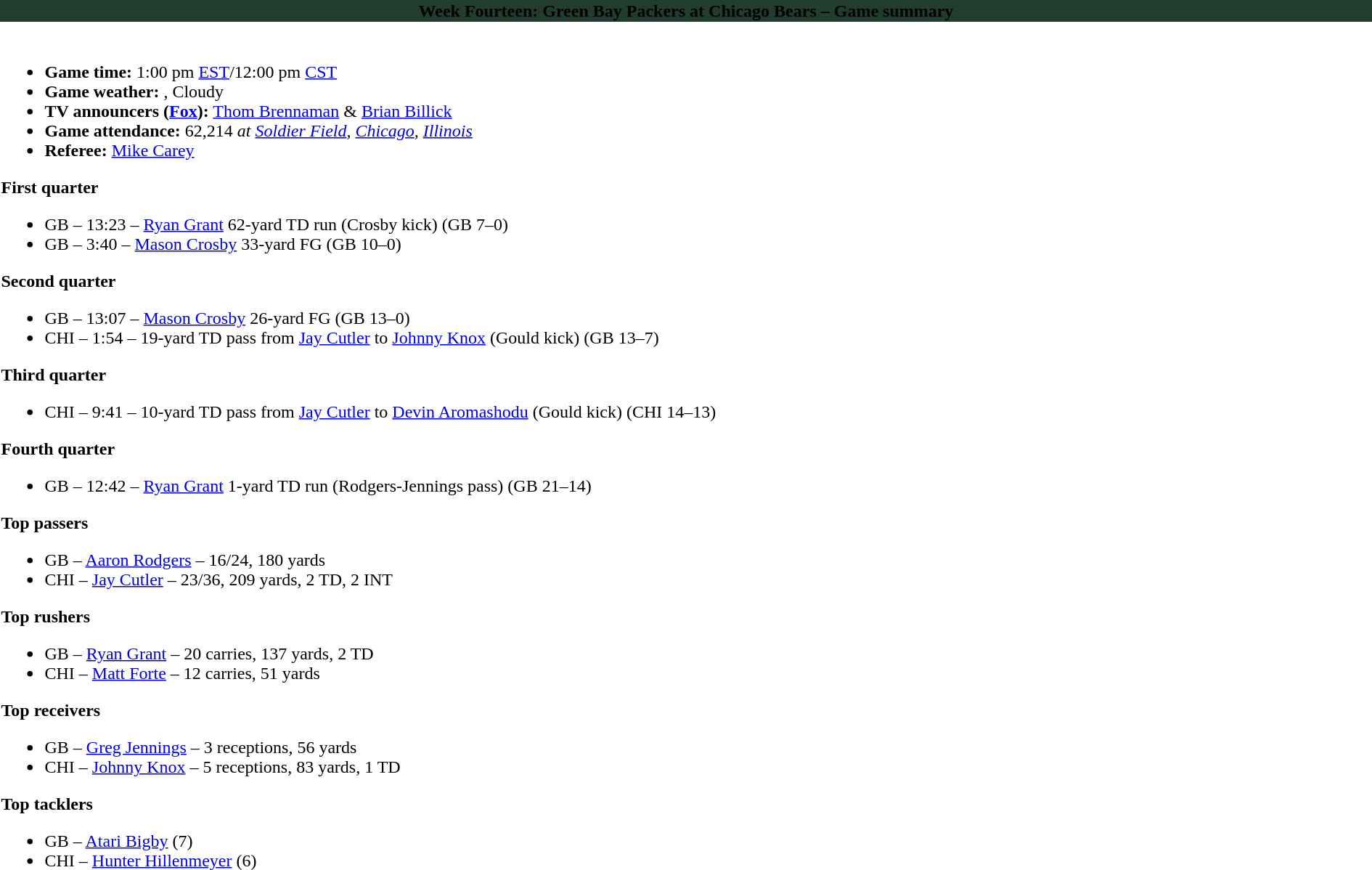<table class="toccolours"  style="width:100%; margin:auto;">
<tr>
<th style="background:#213D30"><span>Week Fourteen: Green Bay Packers at Chicago Bears – Game summary</span></th>
</tr>
<tr Ravens, Bears.>
<td><br>
<ul><li><strong>Game time:</strong> 1:00 pm <a href='#'>EST</a>/12:00 pm <a href='#'>CST</a></li><li><strong>Game weather:</strong> , Cloudy</li><li><strong>TV announcers (<a href='#'>Fox</a>):</strong> <a href='#'>Thom Brennaman</a> & <a href='#'>Brian Billick</a></li><li><strong>Game attendance:</strong> 62,214 <em>at <a href='#'>Soldier Field</a>, <a href='#'>Chicago</a>, <a href='#'>Illinois</a></em></li><li><strong>Referee:</strong> <a href='#'>Mike Carey</a></li></ul><strong>First quarter</strong><ul><li>GB – 13:23 – <a href='#'>Ryan Grant</a> 62-yard TD run (Crosby kick) (GB 7–0)</li><li>GB – 3:40 – <a href='#'>Mason Crosby</a> 33-yard FG (GB 10–0)</li></ul><strong>Second quarter</strong><ul><li>GB – 13:07 – <a href='#'>Mason Crosby</a> 26-yard FG (GB 13–0)</li><li>CHI – 1:54 – 19-yard TD pass from <a href='#'>Jay Cutler</a> to <a href='#'>Johnny Knox</a> (Gould kick) (GB 13–7)</li></ul><strong>Third quarter</strong><ul><li>CHI – 9:41 – 10-yard TD pass from <a href='#'>Jay Cutler</a> to <a href='#'>Devin Aromashodu</a> (Gould kick) (CHI 14–13)</li></ul><strong>Fourth quarter</strong><ul><li>GB – 12:42 – <a href='#'>Ryan Grant</a> 1-yard TD run (Rodgers-Jennings pass) (GB 21–14)</li></ul>

<strong>Top passers</strong><ul><li>GB – <a href='#'>Aaron Rodgers</a> – 16/24, 180 yards</li><li>CHI – <a href='#'>Jay Cutler</a> – 23/36, 209 yards, 2 TD, 2 INT</li></ul><strong>Top rushers</strong><ul><li>GB – <a href='#'>Ryan Grant</a> – 20 carries, 137 yards, 2 TD</li><li>CHI – <a href='#'>Matt Forte</a> – 12 carries, 51 yards</li></ul><strong>Top receivers</strong><ul><li>GB – <a href='#'>Greg Jennings</a> – 3 receptions, 56 yards</li><li>CHI – <a href='#'>Johnny Knox</a> – 5 receptions, 83 yards, 1 TD</li></ul><strong>Top tacklers</strong><ul><li>GB – <a href='#'>Atari Bigby</a> (7)</li><li>CHI – <a href='#'>Hunter Hillenmeyer</a> (6)</li></ul></td>
</tr>
</table>
